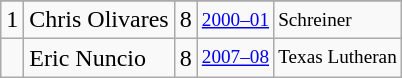<table class="wikitable">
<tr>
</tr>
<tr>
<td>1</td>
<td>Chris Olivares</td>
<td>8</td>
<td style="font-size:80%;"><a href='#'>2000–01</a></td>
<td style="font-size:80%;">Schreiner</td>
</tr>
<tr>
<td></td>
<td>Eric Nuncio</td>
<td>8</td>
<td style="font-size:80%;"><a href='#'>2007–08</a></td>
<td style="font-size:80%;">Texas Lutheran</td>
</tr>
</table>
